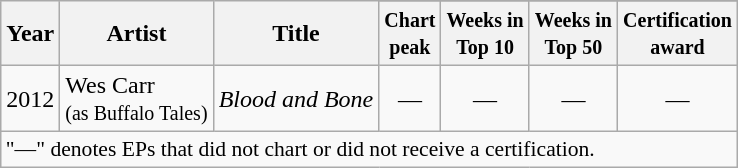<table class="wikitable">
<tr>
<th rowspan="2">Year</th>
<th rowspan="2">Artist</th>
<th rowspan="2">Title</th>
</tr>
<tr>
<th><small>Chart<br>peak</small></th>
<th><small>Weeks in<br>Top 10</small></th>
<th><small>Weeks in<br>Top 50</small></th>
<th><small>Certification<br>award</small></th>
</tr>
<tr>
<td>2012</td>
<td>Wes Carr <br><small>(as Buffalo Tales)</small></td>
<td style="text-align:center;"><em>Blood and Bone</em></td>
<td style="text-align:center;">—</td>
<td style="text-align:center;">—</td>
<td style="text-align:center;">—</td>
<td style="text-align:center;">—</td>
</tr>
<tr>
<td colspan="7" style="font-size:90%" style="text-align:center;">"—" denotes EPs that did not chart or did not receive a certification.</td>
</tr>
</table>
